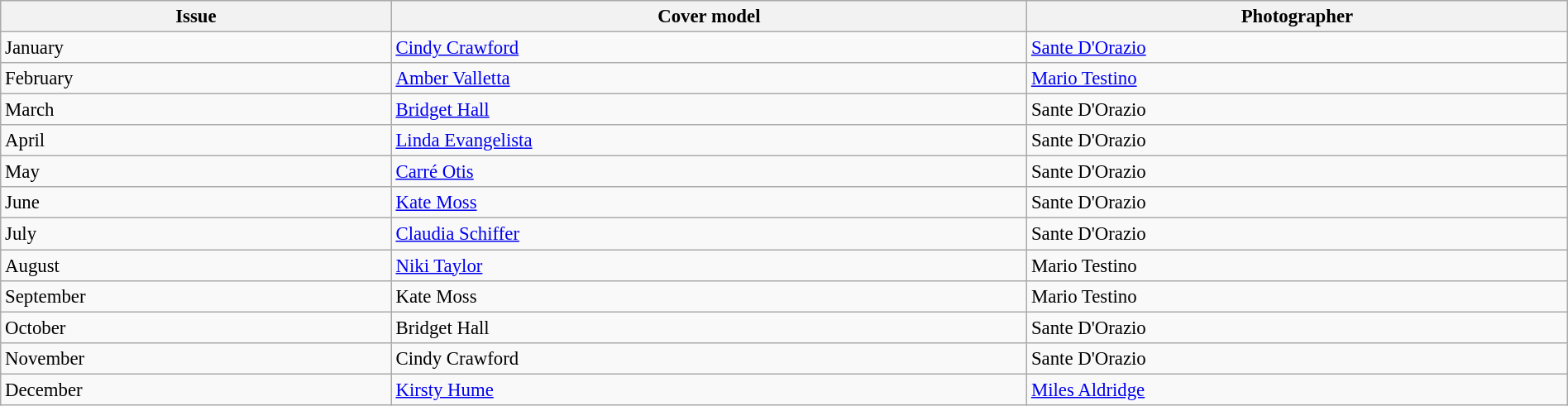<table class="sortable wikitable"  style="font-size:95%; width:100%;">
<tr>
<th style="text-align:center;">Issue</th>
<th style="text-align:center;">Cover model</th>
<th style="text-align:center;">Photographer</th>
</tr>
<tr>
<td>January</td>
<td><a href='#'>Cindy Crawford</a></td>
<td><a href='#'>Sante D'Orazio</a></td>
</tr>
<tr>
<td>February</td>
<td><a href='#'>Amber Valletta</a></td>
<td><a href='#'>Mario Testino</a></td>
</tr>
<tr>
<td>March</td>
<td><a href='#'>Bridget Hall</a></td>
<td>Sante D'Orazio</td>
</tr>
<tr>
<td>April</td>
<td><a href='#'>Linda Evangelista</a></td>
<td>Sante D'Orazio</td>
</tr>
<tr>
<td>May</td>
<td><a href='#'>Carré Otis</a></td>
<td>Sante D'Orazio</td>
</tr>
<tr>
<td>June</td>
<td><a href='#'>Kate Moss</a></td>
<td>Sante D'Orazio</td>
</tr>
<tr>
<td>July</td>
<td><a href='#'>Claudia Schiffer</a></td>
<td>Sante D'Orazio</td>
</tr>
<tr>
<td>August</td>
<td><a href='#'>Niki Taylor</a></td>
<td>Mario Testino</td>
</tr>
<tr>
<td>September</td>
<td>Kate Moss</td>
<td>Mario Testino</td>
</tr>
<tr>
<td>October</td>
<td>Bridget Hall</td>
<td>Sante D'Orazio</td>
</tr>
<tr>
<td>November</td>
<td>Cindy Crawford</td>
<td>Sante D'Orazio</td>
</tr>
<tr>
<td>December</td>
<td><a href='#'>Kirsty Hume</a></td>
<td><a href='#'>Miles Aldridge</a></td>
</tr>
</table>
